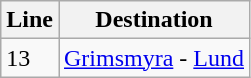<table class="wikitable">
<tr>
<th>Line</th>
<th>Destination</th>
</tr>
<tr>
<td>13</td>
<td><a href='#'>Grimsmyra</a> - <a href='#'>Lund</a></td>
</tr>
</table>
